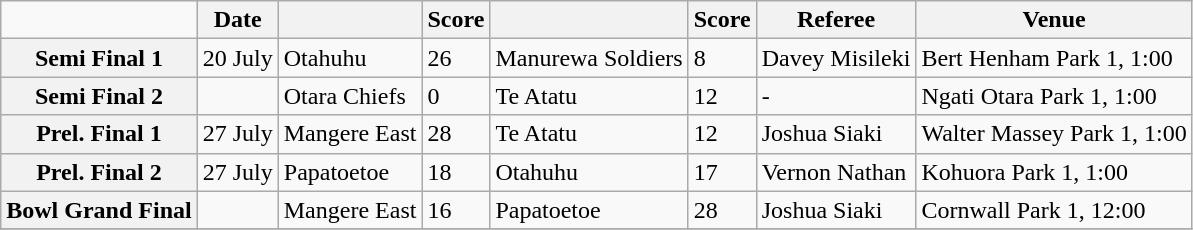<table class="wikitable mw-collapsible">
<tr>
<td></td>
<th scope="col">Date</th>
<th scope="col"></th>
<th scope="col">Score</th>
<th scope="col"></th>
<th scope="col">Score</th>
<th scope="col">Referee</th>
<th scope="col">Venue</th>
</tr>
<tr>
<th scope="row">Semi Final 1</th>
<td>20 July</td>
<td>Otahuhu</td>
<td>26</td>
<td>Manurewa Soldiers</td>
<td>8</td>
<td>Davey Misileki</td>
<td>Bert Henham Park 1, 1:00</td>
</tr>
<tr>
<th scope="row">Semi Final 2</th>
<td></td>
<td>Otara Chiefs</td>
<td>0</td>
<td>Te Atatu</td>
<td>12</td>
<td>-</td>
<td>Ngati Otara Park 1, 1:00</td>
</tr>
<tr>
<th scope="row">Prel. Final 1</th>
<td>27 July</td>
<td>Mangere East</td>
<td>28</td>
<td>Te Atatu</td>
<td>12</td>
<td>Joshua Siaki</td>
<td>Walter Massey Park 1, 1:00</td>
</tr>
<tr>
<th scope="row">Prel. Final 2</th>
<td>27 July</td>
<td>Papatoetoe</td>
<td>18</td>
<td>Otahuhu</td>
<td>17</td>
<td>Vernon Nathan</td>
<td>Kohuora Park 1, 1:00</td>
</tr>
<tr>
<th scope="row">Bowl Grand Final</th>
<td></td>
<td>Mangere East</td>
<td>16</td>
<td>Papatoetoe</td>
<td>28</td>
<td>Joshua Siaki</td>
<td>Cornwall Park 1, 12:00</td>
</tr>
<tr>
</tr>
</table>
